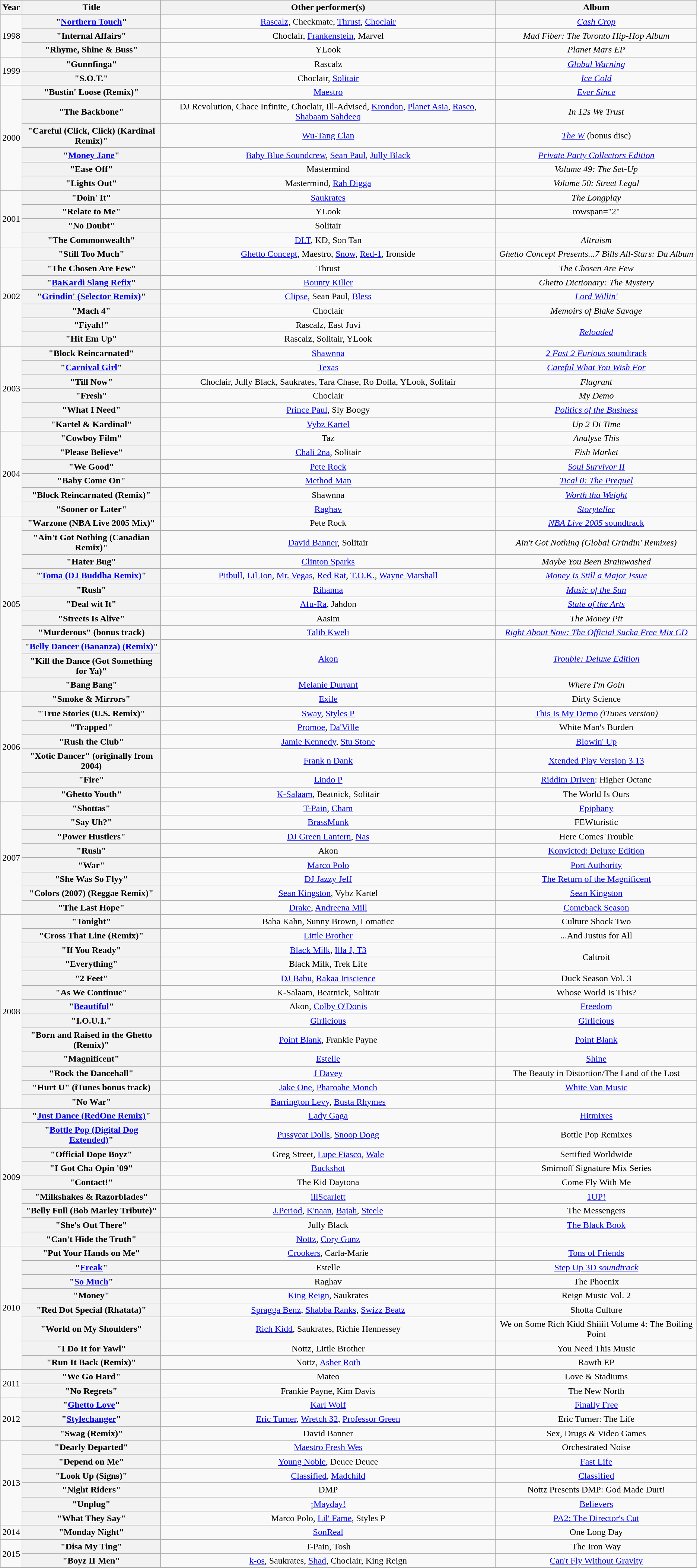<table class="wikitable plainrowheaders" style="text-align:center;">
<tr>
<th scope="col">Year</th>
<th scope="col" style="width:15em;">Title</th>
<th scope="col">Other performer(s)</th>
<th scope="col">Album</th>
</tr>
<tr>
<td rowspan="3">1998</td>
<th scope="row">"<a href='#'>Northern Touch</a>"</th>
<td><a href='#'>Rascalz</a>, Checkmate, <a href='#'>Thrust</a>, <a href='#'>Choclair</a></td>
<td><em><a href='#'>Cash Crop</a></em></td>
</tr>
<tr>
<th scope="row">"Internal Affairs"</th>
<td>Choclair, <a href='#'>Frankenstein</a>, Marvel</td>
<td><em>Mad Fiber: The Toronto Hip-Hop Album</em></td>
</tr>
<tr>
<th scope="row">"Rhyme, Shine & Buss"</th>
<td>YLook</td>
<td><em>Planet Mars EP</em></td>
</tr>
<tr>
<td rowspan="2">1999</td>
<th scope="row">"Gunnfinga"</th>
<td>Rascalz</td>
<td><em><a href='#'>Global Warning</a></em></td>
</tr>
<tr>
<th scope="row">"S.O.T."</th>
<td>Choclair, <a href='#'>Solitair</a></td>
<td><em><a href='#'>Ice Cold</a></em></td>
</tr>
<tr>
<td rowspan="6">2000</td>
<th scope="row">"Bustin' Loose (Remix)"</th>
<td><a href='#'>Maestro</a></td>
<td><em><a href='#'>Ever Since</a></em></td>
</tr>
<tr>
<th scope="row">"The Backbone"</th>
<td>DJ Revolution, Chace Infinite, Choclair, Ill-Advised, <a href='#'>Krondon</a>, <a href='#'>Planet Asia</a>, <a href='#'>Rasco</a>, <a href='#'>Shabaam Sahdeeq</a></td>
<td><em>In 12s We Trust</em></td>
</tr>
<tr>
<th scope="row">"Careful (Click, Click) (Kardinal Remix)"</th>
<td><a href='#'>Wu-Tang Clan</a></td>
<td><em><a href='#'>The W</a></em> (bonus disc)</td>
</tr>
<tr>
<th scope="row">"<a href='#'>Money Jane</a>"</th>
<td><a href='#'>Baby Blue Soundcrew</a>, <a href='#'>Sean Paul</a>, <a href='#'>Jully Black</a></td>
<td><em><a href='#'>Private Party Collectors Edition</a></em></td>
</tr>
<tr>
<th scope="row">"Ease Off"</th>
<td>Mastermind</td>
<td><em>Volume 49: The Set-Up</em></td>
</tr>
<tr>
<th scope="row">"Lights Out"</th>
<td>Mastermind, <a href='#'>Rah Digga</a></td>
<td><em>Volume 50: Street Legal</em></td>
</tr>
<tr>
<td rowspan="4">2001</td>
<th scope="row">"Doin' It"</th>
<td><a href='#'>Saukrates</a></td>
<td><em>The Longplay</em></td>
</tr>
<tr>
<th scope="row">"Relate to Me"</th>
<td>YLook</td>
<td>rowspan="2"</td>
</tr>
<tr>
<th scope="row">"No Doubt"</th>
<td>Solitair</td>
</tr>
<tr>
<th scope="row">"The Commonwealth"</th>
<td><a href='#'>DLT</a>, KD, Son Tan</td>
<td><em>Altruism</em></td>
</tr>
<tr>
<td rowspan="7">2002</td>
<th scope="row">"Still Too Much"</th>
<td><a href='#'>Ghetto Concept</a>, Maestro, <a href='#'>Snow</a>, <a href='#'>Red-1</a>, Ironside</td>
<td><em>Ghetto Concept Presents...7 Bills All-Stars: Da Album</em></td>
</tr>
<tr>
<th scope="row">"The Chosen Are Few"</th>
<td>Thrust</td>
<td><em>The Chosen Are Few</em></td>
</tr>
<tr>
<th scope="row">"<a href='#'>BaKardi Slang Refix</a>"</th>
<td><a href='#'>Bounty Killer</a></td>
<td><em>Ghetto Dictionary: The Mystery</em></td>
</tr>
<tr>
<th scope="row">"<a href='#'>Grindin' (Selector Remix)</a>"</th>
<td><a href='#'>Clipse</a>, Sean Paul, <a href='#'>Bless</a></td>
<td><em><a href='#'>Lord Willin'</a></em></td>
</tr>
<tr>
<th scope="row">"Mach 4"</th>
<td>Choclair</td>
<td><em>Memoirs of Blake Savage</em></td>
</tr>
<tr>
<th scope="row">"Fiyah!"</th>
<td>Rascalz, East Juvi</td>
<td rowspan="2"><em><a href='#'>Reloaded</a></em></td>
</tr>
<tr>
<th scope="row">"Hit Em Up"</th>
<td>Rascalz, Solitair, YLook</td>
</tr>
<tr>
<td rowspan="6">2003</td>
<th scope="row">"Block Reincarnated"</th>
<td><a href='#'>Shawnna</a></td>
<td><a href='#'><em>2 Fast 2 Furious</em> soundtrack</a></td>
</tr>
<tr>
<th scope="row">"<a href='#'>Carnival Girl</a>"</th>
<td><a href='#'>Texas</a></td>
<td><em><a href='#'>Careful What You Wish For</a></em></td>
</tr>
<tr>
<th scope="row">"Till Now"</th>
<td>Choclair, Jully Black, Saukrates, Tara Chase, Ro Dolla, YLook, Solitair</td>
<td><em>Flagrant</em></td>
</tr>
<tr>
<th scope="row">"Fresh"</th>
<td>Choclair</td>
<td><em>My Demo</em></td>
</tr>
<tr>
<th scope="row">"What I Need"</th>
<td><a href='#'>Prince Paul</a>, Sly Boogy</td>
<td><em><a href='#'>Politics of the Business</a></em></td>
</tr>
<tr>
<th scope="row">"Kartel & Kardinal"</th>
<td><a href='#'>Vybz Kartel</a></td>
<td><em>Up 2 Di Time</em></td>
</tr>
<tr>
<td rowspan="6">2004</td>
<th scope="row">"Cowboy Film"</th>
<td>Taz</td>
<td><em>Analyse This</em></td>
</tr>
<tr>
<th scope="row">"Please Believe"</th>
<td><a href='#'>Chali 2na</a>, Solitair</td>
<td><em>Fish Market</em></td>
</tr>
<tr>
<th scope="row">"We Good"</th>
<td><a href='#'>Pete Rock</a></td>
<td><em><a href='#'>Soul Survivor II</a></em></td>
</tr>
<tr>
<th scope="row">"Baby Come On"</th>
<td><a href='#'>Method Man</a></td>
<td><em><a href='#'>Tical 0: The Prequel</a></em></td>
</tr>
<tr>
<th scope="row">"Block Reincarnated (Remix)"</th>
<td>Shawnna</td>
<td><em><a href='#'>Worth tha Weight</a></em></td>
</tr>
<tr>
<th scope="row">"Sooner or Later"</th>
<td><a href='#'>Raghav</a></td>
<td><em><a href='#'>Storyteller</a></em></td>
</tr>
<tr>
<td rowspan="11">2005</td>
<th scope="row">"Warzone (NBA Live 2005 Mix)"</th>
<td>Pete Rock</td>
<td><a href='#'><em>NBA Live 2005</em> soundtrack</a></td>
</tr>
<tr>
<th scope="row">"Ain't Got Nothing (Canadian Remix)"</th>
<td><a href='#'>David Banner</a>, Solitair</td>
<td><em>Ain't Got Nothing (Global Grindin' Remixes)</em></td>
</tr>
<tr>
<th scope="row">"Hater Bug"</th>
<td><a href='#'>Clinton Sparks</a></td>
<td><em>Maybe You Been Brainwashed</em></td>
</tr>
<tr>
<th scope="row">"<a href='#'>Toma (DJ Buddha Remix)</a>"</th>
<td><a href='#'>Pitbull</a>, <a href='#'>Lil Jon</a>, <a href='#'>Mr. Vegas</a>, <a href='#'>Red Rat</a>, <a href='#'>T.O.K.</a>, <a href='#'>Wayne Marshall</a></td>
<td><em><a href='#'>Money Is Still a Major Issue</a></em></td>
</tr>
<tr>
<th scope="row">"Rush"</th>
<td><a href='#'>Rihanna</a></td>
<td><em><a href='#'>Music of the Sun</a></em></td>
</tr>
<tr>
<th scope="row">"Deal wit It"</th>
<td><a href='#'>Afu-Ra</a>, Jahdon</td>
<td><em><a href='#'>State of the Arts</a></em></td>
</tr>
<tr>
<th scope="row">"Streets Is Alive"</th>
<td>Aasim</td>
<td><em>The Money Pit</em></td>
</tr>
<tr>
<th scope="row">"Murderous" (bonus track)</th>
<td><a href='#'>Talib Kweli</a></td>
<td><em><a href='#'>Right About Now: The Official Sucka Free Mix CD</a></em></td>
</tr>
<tr>
<th scope="row">"<a href='#'>Belly Dancer (Bananza) (Remix)</a>"</th>
<td rowspan="2"><a href='#'>Akon</a></td>
<td rowspan="2"><em><a href='#'>Trouble: Deluxe Edition</a></em></td>
</tr>
<tr>
<th scope="row">"Kill the Dance (Got Something for Ya)"</th>
</tr>
<tr>
<th scope="row">"Bang Bang"</th>
<td><a href='#'>Melanie Durrant</a></td>
<td><em>Where I'm Goin<strong></td>
</tr>
<tr>
<td rowspan="7">2006</td>
<th scope="row">"Smoke & Mirrors"</th>
<td><a href='#'>Exile</a></td>
<td></em>Dirty Science<em></td>
</tr>
<tr>
<th scope="row">"True Stories (U.S. Remix)"</th>
<td><a href='#'>Sway</a>, <a href='#'>Styles P</a></td>
<td></em><a href='#'>This Is My Demo</a><em> (iTunes version)</td>
</tr>
<tr>
<th scope="row">"Trapped"</th>
<td><a href='#'>Promoe</a>, <a href='#'>Da'Ville</a></td>
<td></em>White Man's Burden<em></td>
</tr>
<tr>
<th scope="row">"Rush the Club"</th>
<td><a href='#'>Jamie Kennedy</a>, <a href='#'>Stu Stone</a></td>
<td></em><a href='#'>Blowin' Up</a><em></td>
</tr>
<tr>
<th scope="row">"Xotic Dancer" (originally from 2004)</th>
<td><a href='#'>Frank n Dank</a></td>
<td></em><a href='#'>Xtended Play Version 3.13</a><em></td>
</tr>
<tr>
<th scope="row">"Fire"</th>
<td><a href='#'>Lindo P</a></td>
<td></em><a href='#'>Riddim Driven</a>: Higher Octane<em></td>
</tr>
<tr>
<th scope="row">"Ghetto Youth"</th>
<td><a href='#'>K-Salaam</a>, Beatnick, Solitair</td>
<td></em>The World Is Ours<em></td>
</tr>
<tr>
<td rowspan="8">2007</td>
<th scope="row">"Shottas"</th>
<td><a href='#'>T-Pain</a>, <a href='#'>Cham</a></td>
<td></em><a href='#'>Epiphany</a><em></td>
</tr>
<tr>
<th scope="row">"Say Uh?"</th>
<td><a href='#'>BrassMunk</a></td>
<td></em>FEWturistic<em></td>
</tr>
<tr>
<th scope="row">"Power Hustlers"</th>
<td><a href='#'>DJ Green Lantern</a>, <a href='#'>Nas</a></td>
<td></em>Here Comes Trouble<em></td>
</tr>
<tr>
<th scope="row">"Rush"</th>
<td>Akon</td>
<td></em><a href='#'>Konvicted: Deluxe Edition</a><em></td>
</tr>
<tr>
<th scope="row">"War"</th>
<td><a href='#'>Marco Polo</a></td>
<td></em><a href='#'>Port Authority</a><em></td>
</tr>
<tr>
<th scope="row">"She Was So Flyy"</th>
<td><a href='#'>DJ Jazzy Jeff</a></td>
<td></em><a href='#'>The Return of the Magnificent</a><em></td>
</tr>
<tr>
<th scope="row">"Colors (2007) (Reggae Remix)"</th>
<td><a href='#'>Sean Kingston</a>, Vybz Kartel</td>
<td></em><a href='#'>Sean Kingston</a><em></td>
</tr>
<tr>
<th scope="row">"The Last Hope"</th>
<td><a href='#'>Drake</a>, <a href='#'>Andreena Mill</a></td>
<td></em><a href='#'>Comeback Season</a><em></td>
</tr>
<tr>
<td rowspan="13">2008</td>
<th scope="row">"Tonight"</th>
<td>Baba Kahn, Sunny Brown, Lomaticc</td>
<td></em>Culture Shock Two<em></td>
</tr>
<tr>
<th scope="row">"Cross That Line (Remix)"</th>
<td><a href='#'>Little Brother</a></td>
<td></em>...And Justus for All<em></td>
</tr>
<tr>
<th scope="row">"If You Ready"</th>
<td><a href='#'>Black Milk</a>, <a href='#'>Illa J, T3</a></td>
<td rowspan="2"></em>Caltroit<em></td>
</tr>
<tr>
<th scope="row">"Everything"</th>
<td>Black Milk, Trek Life</td>
</tr>
<tr>
<th scope="row">"2 Feet"</th>
<td><a href='#'>DJ Babu</a>, <a href='#'>Rakaa Iriscience</a></td>
<td></em>Duck Season Vol. 3<em></td>
</tr>
<tr>
<th scope="row">"As We Continue"</th>
<td>K-Salaam, Beatnick, Solitair</td>
<td></em>Whose World Is This?<em></td>
</tr>
<tr>
<th scope="row">"<a href='#'>Beautiful</a>"</th>
<td>Akon, <a href='#'>Colby O'Donis</a></td>
<td></em><a href='#'>Freedom</a><em></td>
</tr>
<tr>
<th scope="row">"I.O.U.1."</th>
<td><a href='#'>Girlicious</a></td>
<td></em><a href='#'>Girlicious</a><em></td>
</tr>
<tr>
<th scope="row">"Born and Raised in the Ghetto (Remix)"</th>
<td><a href='#'>Point Blank</a>, Frankie Payne</td>
<td></em><a href='#'>Point Blank</a><em></td>
</tr>
<tr>
<th scope="row">"Magnificent"</th>
<td><a href='#'>Estelle</a></td>
<td></em><a href='#'>Shine</a><em></td>
</tr>
<tr>
<th scope="row">"Rock the Dancehall"</th>
<td><a href='#'>J Davey</a></td>
<td></em>The Beauty in Distortion/The Land of the Lost<em></td>
</tr>
<tr>
<th scope="row">"Hurt U" (iTunes bonus track)</th>
<td><a href='#'>Jake One</a>, <a href='#'>Pharoahe Monch</a></td>
<td></em><a href='#'>White Van Music</a><em></td>
</tr>
<tr>
<th scope="row">"No War"</th>
<td><a href='#'>Barrington Levy</a>, <a href='#'>Busta Rhymes</a></td>
<td></td>
</tr>
<tr>
<td rowspan="9">2009</td>
<th scope="row">"<a href='#'>Just Dance (RedOne Remix)</a>"</th>
<td><a href='#'>Lady Gaga</a></td>
<td></em><a href='#'>Hitmixes</a><em></td>
</tr>
<tr>
<th scope="row">"<a href='#'>Bottle Pop (Digital Dog Extended)</a>"</th>
<td><a href='#'>Pussycat Dolls</a>, <a href='#'>Snoop Dogg</a></td>
<td></em>Bottle Pop Remixes<em></td>
</tr>
<tr>
<th scope="row">"Official Dope Boyz"</th>
<td>Greg Street, <a href='#'>Lupe Fiasco</a>, <a href='#'>Wale</a></td>
<td></em>Sertified Worldwide<em></td>
</tr>
<tr>
<th scope="row">"I Got Cha Opin '09"</th>
<td><a href='#'>Buckshot</a></td>
<td></em>Smirnoff Signature Mix Series<em></td>
</tr>
<tr>
<th scope="row">"Contact!"</th>
<td>The Kid Daytona</td>
<td></em>Come Fly With Me<em></td>
</tr>
<tr>
<th scope="row">"Milkshakes & Razorblades"</th>
<td><a href='#'>illScarlett</a></td>
<td></em><a href='#'>1UP!</a><em></td>
</tr>
<tr>
<th scope="row">"Belly Full (Bob Marley Tribute)"</th>
<td><a href='#'>J.Period</a>, <a href='#'>K'naan</a>, <a href='#'>Bajah</a>, <a href='#'>Steele</a></td>
<td></em>The Messengers<em></td>
</tr>
<tr>
<th scope="row">"She's Out There"</th>
<td>Jully Black</td>
<td></em><a href='#'>The Black Book</a><em></td>
</tr>
<tr>
<th scope="row">"Can't Hide the Truth"</th>
<td><a href='#'>Nottz</a>, <a href='#'>Cory Gunz</a></td>
<td></td>
</tr>
<tr>
<td rowspan="8">2010</td>
<th scope="row">"Put Your Hands on Me"</th>
<td><a href='#'>Crookers</a>, Carla-Marie</td>
<td></em><a href='#'>Tons of Friends</a><em></td>
</tr>
<tr>
<th scope="row">"<a href='#'>Freak</a>"</th>
<td>Estelle</td>
<td><a href='#'></em>Step Up 3D<em> soundtrack</a></td>
</tr>
<tr>
<th scope="row">"<a href='#'>So Much</a>"</th>
<td>Raghav</td>
<td></em>The Phoenix<em></td>
</tr>
<tr>
<th scope="row">"Money"</th>
<td><a href='#'>King Reign</a>, Saukrates</td>
<td></em>Reign Music Vol. 2<em></td>
</tr>
<tr>
<th scope="row">"Red Dot Special (Rhatata)"</th>
<td><a href='#'>Spragga Benz</a>, <a href='#'>Shabba Ranks</a>, <a href='#'>Swizz Beatz</a></td>
<td></em>Shotta Culture<em></td>
</tr>
<tr>
<th scope="row">"World on My Shoulders"</th>
<td><a href='#'>Rich Kidd</a>, Saukrates, Richie Hennessey</td>
<td></em>We on Some Rich Kidd Shiiiit Volume 4: The Boiling Point<em></td>
</tr>
<tr>
<th scope="row">"I Do It for Yawl"</th>
<td>Nottz, Little Brother</td>
<td></em>You Need This Music<em></td>
</tr>
<tr>
<th scope="row">"Run It Back (Remix)"</th>
<td>Nottz, <a href='#'>Asher Roth</a></td>
<td></em>Rawth EP<em></td>
</tr>
<tr>
<td rowspan="2">2011</td>
<th scope="row">"We Go Hard"</th>
<td>Mateo</td>
<td></em>Love & Stadiums<em></td>
</tr>
<tr>
<th scope="row">"No Regrets"</th>
<td>Frankie Payne, Kim Davis</td>
<td></em>The New North<em></td>
</tr>
<tr>
<td rowspan="3">2012</td>
<th scope="row">"<a href='#'>Ghetto Love</a>"</th>
<td><a href='#'>Karl Wolf</a></td>
<td></em><a href='#'>Finally Free</a><em></td>
</tr>
<tr>
<th scope="row">"<a href='#'>Stylechanger</a>"</th>
<td><a href='#'>Eric Turner</a>, <a href='#'>Wretch 32</a>, <a href='#'>Professor Green</a></td>
<td></em>Eric Turner: The Life<em></td>
</tr>
<tr>
<th scope="row">"Swag (Remix)"</th>
<td>David Banner</td>
<td></em>Sex, Drugs & Video Games<em></td>
</tr>
<tr>
<td rowspan="6">2013</td>
<th scope="row">"Dearly Departed"</th>
<td><a href='#'>Maestro Fresh Wes</a></td>
<td></em>Orchestrated Noise<em></td>
</tr>
<tr>
<th scope="row">"Depend on Me"</th>
<td><a href='#'>Young Noble</a>, Deuce Deuce</td>
<td></em><a href='#'>Fast Life</a><em></td>
</tr>
<tr>
<th scope="row">"Look Up (Signs)"</th>
<td><a href='#'>Classified</a>, <a href='#'>Madchild</a></td>
<td></em><a href='#'>Classified</a><em></td>
</tr>
<tr>
<th scope="row">"Night Riders"</th>
<td>DMP</td>
<td></em>Nottz Presents DMP: God Made Durt!<em></td>
</tr>
<tr>
<th scope="row">"Unplug"</th>
<td><a href='#'>¡Mayday!</a></td>
<td></em><a href='#'>Believers</a><em></td>
</tr>
<tr>
<th scope="row">"What They Say"</th>
<td>Marco Polo, <a href='#'>Lil' Fame</a>, Styles P</td>
<td></em><a href='#'>PA2: The Director's Cut</a><em></td>
</tr>
<tr>
<td>2014</td>
<th scope="row">"Monday Night"</th>
<td><a href='#'>SonReal</a></td>
<td></em>One Long Day<em></td>
</tr>
<tr>
<td rowspan="2">2015</td>
<th scope="row">"Disa My Ting"</th>
<td>T-Pain, Tosh</td>
<td></em>The Iron Way<em></td>
</tr>
<tr>
<th scope="row">"Boyz II Men"</th>
<td><a href='#'>k-os</a>, Saukrates, <a href='#'>Shad</a>, Choclair, King Reign</td>
<td></em><a href='#'>Can't Fly Without Gravity</a><em></td>
</tr>
</table>
